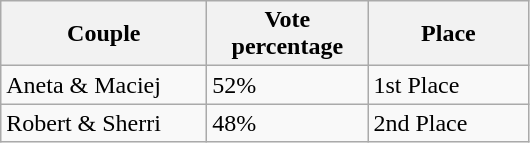<table class="wikitable">
<tr>
<th style="width:130px;">Couple</th>
<th style="width:100px;">Vote percentage</th>
<th style="width:100px;">Place</th>
</tr>
<tr>
<td>Aneta & Maciej</td>
<td>52%</td>
<td>1st Place</td>
</tr>
<tr>
<td>Robert & Sherri</td>
<td>48%</td>
<td>2nd Place</td>
</tr>
</table>
